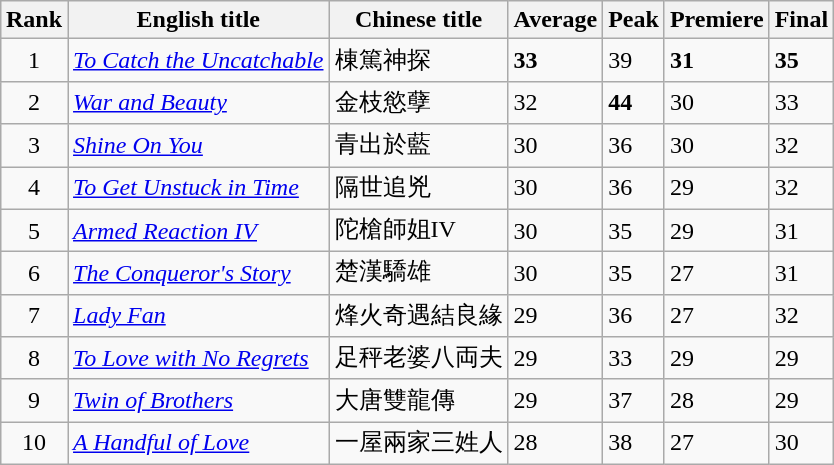<table class="wikitable sortable" style="margin:auto; margin:auto;">
<tr>
<th>Rank</th>
<th>English title</th>
<th>Chinese title</th>
<th>Average</th>
<th>Peak</th>
<th>Premiere</th>
<th>Final</th>
</tr>
<tr>
<td style="text-align:center;">1</td>
<td><em><a href='#'>To Catch the Uncatchable</a></em></td>
<td>棟篤神探</td>
<td><strong>33</strong></td>
<td>39</td>
<td><strong>31</strong></td>
<td><strong>35</strong></td>
</tr>
<tr>
<td style="text-align:center;">2</td>
<td><em><a href='#'>War and Beauty</a></em></td>
<td>金枝慾孽</td>
<td>32</td>
<td><strong>44</strong></td>
<td>30</td>
<td>33</td>
</tr>
<tr>
<td style="text-align:center;">3</td>
<td><em><a href='#'>Shine On You</a></em></td>
<td>青出於藍</td>
<td>30</td>
<td>36</td>
<td>30</td>
<td>32</td>
</tr>
<tr>
<td style="text-align:center;">4</td>
<td><em><a href='#'>To Get Unstuck in Time</a></em></td>
<td>隔世追兇</td>
<td>30</td>
<td>36</td>
<td>29</td>
<td>32</td>
</tr>
<tr>
<td style="text-align:center;">5</td>
<td><em><a href='#'>Armed Reaction IV</a></em></td>
<td>陀槍師姐IV</td>
<td>30</td>
<td>35</td>
<td>29</td>
<td>31</td>
</tr>
<tr>
<td style="text-align:center;">6</td>
<td><em><a href='#'>The Conqueror's Story</a></em></td>
<td>楚漢驕雄</td>
<td>30</td>
<td>35</td>
<td>27</td>
<td>31</td>
</tr>
<tr>
<td style="text-align:center;">7</td>
<td><em><a href='#'>Lady Fan</a></em></td>
<td>烽火奇遇結良緣</td>
<td>29</td>
<td>36</td>
<td>27</td>
<td>32</td>
</tr>
<tr>
<td style="text-align:center;">8</td>
<td><em><a href='#'>To Love with No Regrets</a></em></td>
<td>足秤老婆八両夫</td>
<td>29</td>
<td>33</td>
<td>29</td>
<td>29</td>
</tr>
<tr>
<td style="text-align:center;">9</td>
<td><em><a href='#'>Twin of Brothers</a></em></td>
<td>大唐雙龍傳</td>
<td>29</td>
<td>37</td>
<td>28</td>
<td>29</td>
</tr>
<tr>
<td style="text-align:center;">10</td>
<td><em><a href='#'>A Handful of Love</a></em></td>
<td>一屋兩家三姓人</td>
<td>28</td>
<td>38</td>
<td>27</td>
<td>30</td>
</tr>
</table>
